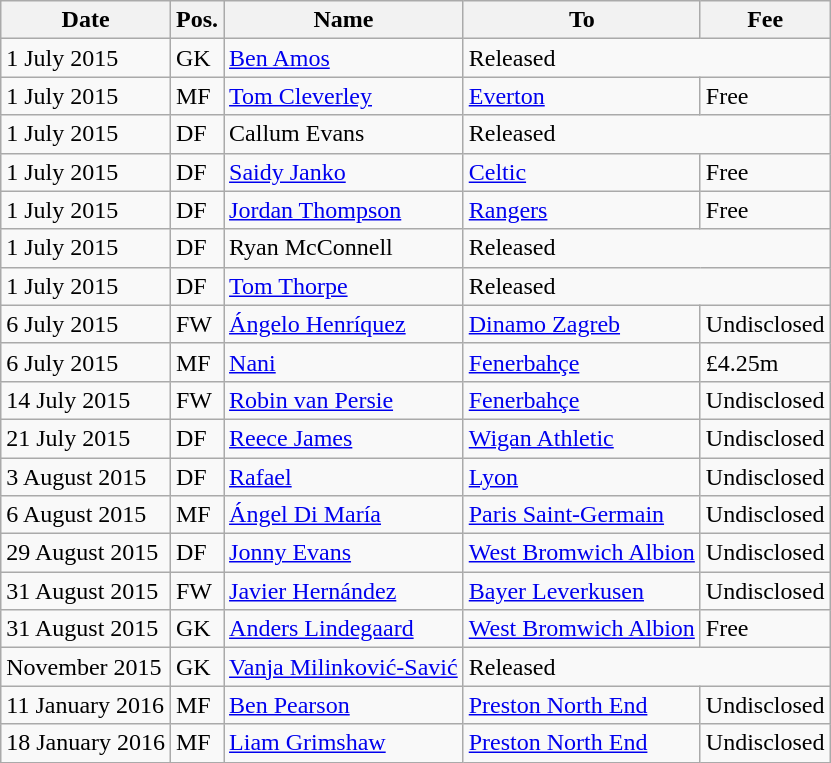<table class="wikitable">
<tr>
<th>Date</th>
<th>Pos.</th>
<th>Name</th>
<th>To</th>
<th>Fee</th>
</tr>
<tr>
<td>1 July 2015</td>
<td>GK</td>
<td> <a href='#'>Ben Amos</a></td>
<td colspan="2">Released</td>
</tr>
<tr>
<td>1 July 2015</td>
<td>MF</td>
<td> <a href='#'>Tom Cleverley</a></td>
<td> <a href='#'>Everton</a></td>
<td>Free</td>
</tr>
<tr>
<td>1 July 2015</td>
<td>DF</td>
<td> Callum Evans</td>
<td colspan="2">Released</td>
</tr>
<tr>
<td>1 July 2015</td>
<td>DF</td>
<td> <a href='#'>Saidy Janko</a></td>
<td> <a href='#'>Celtic</a></td>
<td>Free</td>
</tr>
<tr>
<td>1 July 2015</td>
<td>DF</td>
<td> <a href='#'>Jordan Thompson</a></td>
<td> <a href='#'>Rangers</a></td>
<td>Free</td>
</tr>
<tr>
<td>1 July 2015</td>
<td>DF</td>
<td> Ryan McConnell</td>
<td colspan="2">Released</td>
</tr>
<tr>
<td>1 July 2015</td>
<td>DF</td>
<td> <a href='#'>Tom Thorpe</a></td>
<td colspan="2">Released</td>
</tr>
<tr>
<td>6 July 2015</td>
<td>FW</td>
<td> <a href='#'>Ángelo Henríquez</a></td>
<td> <a href='#'>Dinamo Zagreb</a></td>
<td>Undisclosed</td>
</tr>
<tr>
<td>6 July 2015</td>
<td>MF</td>
<td> <a href='#'>Nani</a></td>
<td> <a href='#'>Fenerbahçe</a></td>
<td>£4.25m</td>
</tr>
<tr>
<td>14 July 2015</td>
<td>FW</td>
<td> <a href='#'>Robin van Persie</a></td>
<td> <a href='#'>Fenerbahçe</a></td>
<td>Undisclosed</td>
</tr>
<tr>
<td>21 July 2015</td>
<td>DF</td>
<td> <a href='#'>Reece James</a></td>
<td> <a href='#'>Wigan Athletic</a></td>
<td>Undisclosed</td>
</tr>
<tr>
<td>3 August 2015</td>
<td>DF</td>
<td> <a href='#'>Rafael</a></td>
<td> <a href='#'>Lyon</a></td>
<td>Undisclosed</td>
</tr>
<tr>
<td>6 August 2015</td>
<td>MF</td>
<td> <a href='#'>Ángel Di María</a></td>
<td> <a href='#'>Paris Saint-Germain</a></td>
<td>Undisclosed</td>
</tr>
<tr>
<td>29 August 2015</td>
<td>DF</td>
<td> <a href='#'>Jonny Evans</a></td>
<td> <a href='#'>West Bromwich Albion</a></td>
<td>Undisclosed</td>
</tr>
<tr>
<td>31 August 2015</td>
<td>FW</td>
<td> <a href='#'>Javier Hernández</a></td>
<td> <a href='#'>Bayer Leverkusen</a></td>
<td>Undisclosed</td>
</tr>
<tr>
<td>31 August 2015</td>
<td>GK</td>
<td> <a href='#'>Anders Lindegaard</a></td>
<td> <a href='#'>West Bromwich Albion</a></td>
<td>Free</td>
</tr>
<tr>
<td>November 2015</td>
<td>GK</td>
<td> <a href='#'>Vanja Milinković-Savić</a></td>
<td colspan="2">Released</td>
</tr>
<tr>
<td>11 January 2016</td>
<td>MF</td>
<td> <a href='#'>Ben Pearson</a></td>
<td> <a href='#'>Preston North End</a></td>
<td>Undisclosed</td>
</tr>
<tr>
<td>18 January 2016</td>
<td>MF</td>
<td> <a href='#'>Liam Grimshaw</a></td>
<td> <a href='#'>Preston North End</a></td>
<td>Undisclosed</td>
</tr>
</table>
